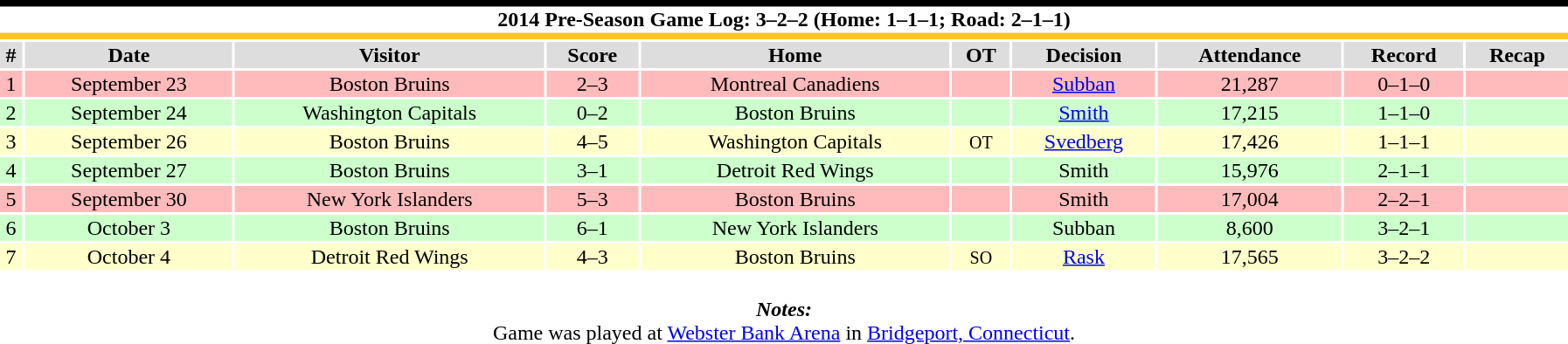<table class="toccolours collapsible collapsed"  style="width:95%; clear:both; margin:1.5em auto; text-align:center;">
<tr>
<th colspan=10 style="background:#fff; border-top:#000000 5px solid; border-bottom:#FFC422 5px solid;">2014 Pre-Season Game Log: 3–2–2 (Home: 1–1–1; Road: 2–1–1)</th>
</tr>
<tr style="text-align:center; background:#ddd;">
<th>#</th>
<th>Date</th>
<th>Visitor</th>
<th>Score</th>
<th>Home</th>
<th>OT</th>
<th>Decision</th>
<th>Attendance</th>
<th>Record</th>
<th>Recap</th>
</tr>
<tr style="text-align:center; background:#ffbbbb;">
<td>1</td>
<td>September 23</td>
<td>Boston Bruins</td>
<td>2–3</td>
<td>Montreal Canadiens</td>
<td></td>
<td><a href='#'>Subban</a></td>
<td>21,287</td>
<td>0–1–0</td>
<td></td>
</tr>
<tr style="text-align:center; background:#ccffcc;">
<td>2</td>
<td>September 24</td>
<td>Washington Capitals</td>
<td>0–2</td>
<td>Boston Bruins</td>
<td></td>
<td><a href='#'>Smith</a></td>
<td>17,215</td>
<td>1–1–0</td>
<td></td>
</tr>
<tr style="text-align:center; background:#ffffcc;">
<td>3</td>
<td>September 26</td>
<td>Boston Bruins</td>
<td>4–5</td>
<td>Washington Capitals</td>
<td><small>OT</small></td>
<td><a href='#'>Svedberg</a></td>
<td>17,426</td>
<td>1–1–1</td>
<td></td>
</tr>
<tr style="text-align:center; background:#ccffcc;">
<td>4</td>
<td>September 27</td>
<td>Boston Bruins</td>
<td>3–1</td>
<td>Detroit Red Wings</td>
<td></td>
<td>Smith</td>
<td>15,976</td>
<td>2–1–1</td>
<td></td>
</tr>
<tr style="text-align:center; background:#ffbbbb;">
<td>5</td>
<td>September 30</td>
<td>New York Islanders</td>
<td>5–3</td>
<td>Boston Bruins</td>
<td></td>
<td>Smith</td>
<td>17,004</td>
<td>2–2–1</td>
<td></td>
</tr>
<tr style="text-align:center; background:#ccffcc;">
<td>6</td>
<td>October 3</td>
<td>Boston Bruins</td>
<td>6–1</td>
<td>New York Islanders</td>
<td></td>
<td>Subban</td>
<td>8,600</td>
<td>3–2–1</td>
<td></td>
</tr>
<tr style="text-align:center; background:#ffffcc;">
<td>7</td>
<td>October 4</td>
<td>Detroit Red Wings</td>
<td>4–3</td>
<td>Boston Bruins</td>
<td><small>SO</small></td>
<td><a href='#'>Rask</a></td>
<td>17,565</td>
<td>3–2–2</td>
<td></td>
</tr>
<tr>
<td colspan="10" style="text-align:center;"><br><strong><em>Notes:</em></strong><br>
Game was played at <a href='#'>Webster Bank Arena</a> in <a href='#'>Bridgeport, Connecticut</a>.</td>
</tr>
</table>
